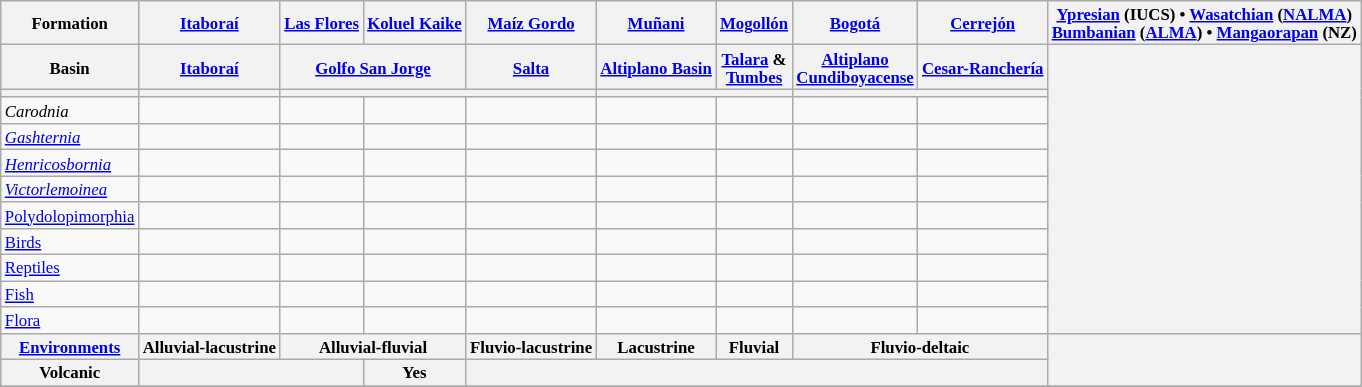<table class="wikitable" style="font-size: 70%">
<tr>
<th>Formation</th>
<th><a href='#'>Itaboraí</a></th>
<th><a href='#'>Las Flores</a></th>
<th><a href='#'>Koluel Kaike</a></th>
<th><a href='#'>Maíz Gordo</a></th>
<th><a href='#'>Muñani</a></th>
<th><a href='#'>Mogollón</a></th>
<th><a href='#'>Bogotá</a></th>
<th><a href='#'>Cerrejón</a></th>
<th><a href='#'>Ypresian</a> (IUCS) • <a href='#'>Wasatchian</a> (<a href='#'>NALMA</a>)<br><a href='#'>Bumbanian</a> (<a href='#'>ALMA</a>) • <a href='#'>Mangaorapan</a> (NZ)</th>
</tr>
<tr>
<th>Basin</th>
<th><a href='#'>Itaboraí</a></th>
<th colspan=2><a href='#'>Golfo San Jorge</a></th>
<th><a href='#'>Salta</a></th>
<th><a href='#'>Altiplano Basin</a></th>
<th><a href='#'>Talara</a> &<br><a href='#'>Tumbes</a></th>
<th><a href='#'>Altiplano<br>Cundiboyacense</a></th>
<th><a href='#'>Cesar-Ranchería</a></th>
<th align=center rowspan=11></th>
</tr>
<tr>
<th></th>
<th></th>
<th colspan=3></th>
<th colspan=2></th>
<th colspan=2></th>
</tr>
<tr>
<td><em>Carodnia</em></td>
<td align=center></td>
<td align=center></td>
<td align=center></td>
<td align=center></td>
<td align=center></td>
<td align=center></td>
<td align=center></td>
<td align=center></td>
</tr>
<tr>
<td><em><a href='#'>Gashternia</a></em></td>
<td align=center></td>
<td align=center></td>
<td align=center></td>
<td align=center></td>
<td align=center></td>
<td align=center></td>
<td align=center></td>
<td align=center></td>
</tr>
<tr>
<td><em><a href='#'>Henricosbornia</a></em></td>
<td align=center></td>
<td align=center></td>
<td align=center></td>
<td align=center></td>
<td align=center></td>
<td align=center></td>
<td align=center></td>
<td align=center></td>
</tr>
<tr>
<td><em><a href='#'>Victorlemoinea</a></em></td>
<td align=center></td>
<td align=center></td>
<td align=center></td>
<td align=center></td>
<td align=center></td>
<td align=center></td>
<td align=center></td>
<td align=center></td>
</tr>
<tr>
<td><a href='#'>Polydolopimorphia</a></td>
<td align=center></td>
<td align=center></td>
<td align=center></td>
<td align=center></td>
<td align=center></td>
<td align=center></td>
<td align=center></td>
<td align=center></td>
</tr>
<tr>
<td><a href='#'>Birds</a></td>
<td align=center></td>
<td align=center></td>
<td align=center></td>
<td align=center></td>
<td align=center></td>
<td align=center></td>
<td align=center></td>
<td align=center></td>
</tr>
<tr>
<td><a href='#'>Reptiles</a></td>
<td align=center></td>
<td align=center></td>
<td align=center></td>
<td align=center></td>
<td align=center></td>
<td align=center></td>
<td align=center></td>
<td align=center></td>
</tr>
<tr>
<td><a href='#'>Fish</a></td>
<td align=center></td>
<td align=center></td>
<td align=center></td>
<td align=center></td>
<td align=center></td>
<td align=center></td>
<td align=center></td>
<td align=center></td>
</tr>
<tr>
<td><a href='#'>Flora</a></td>
<td align=center></td>
<td align=center></td>
<td align=center></td>
<td align=center></td>
<td align=center></td>
<td align=center></td>
<td align=center></td>
<td align=center></td>
</tr>
<tr>
<th><a href='#'>Environments</a></th>
<th>Alluvial-lacustrine</th>
<th colspan=2>Alluvial-fluvial</th>
<th>Fluvio-lacustrine</th>
<th>Lacustrine</th>
<th>Fluvial</th>
<th colspan=2>Fluvio-deltaic</th>
<th rowspan=2 align=left><br><br></th>
</tr>
<tr>
<th>Volcanic</th>
<th colspan=2></th>
<th>Yes</th>
<th colspan=5></th>
</tr>
<tr>
</tr>
</table>
